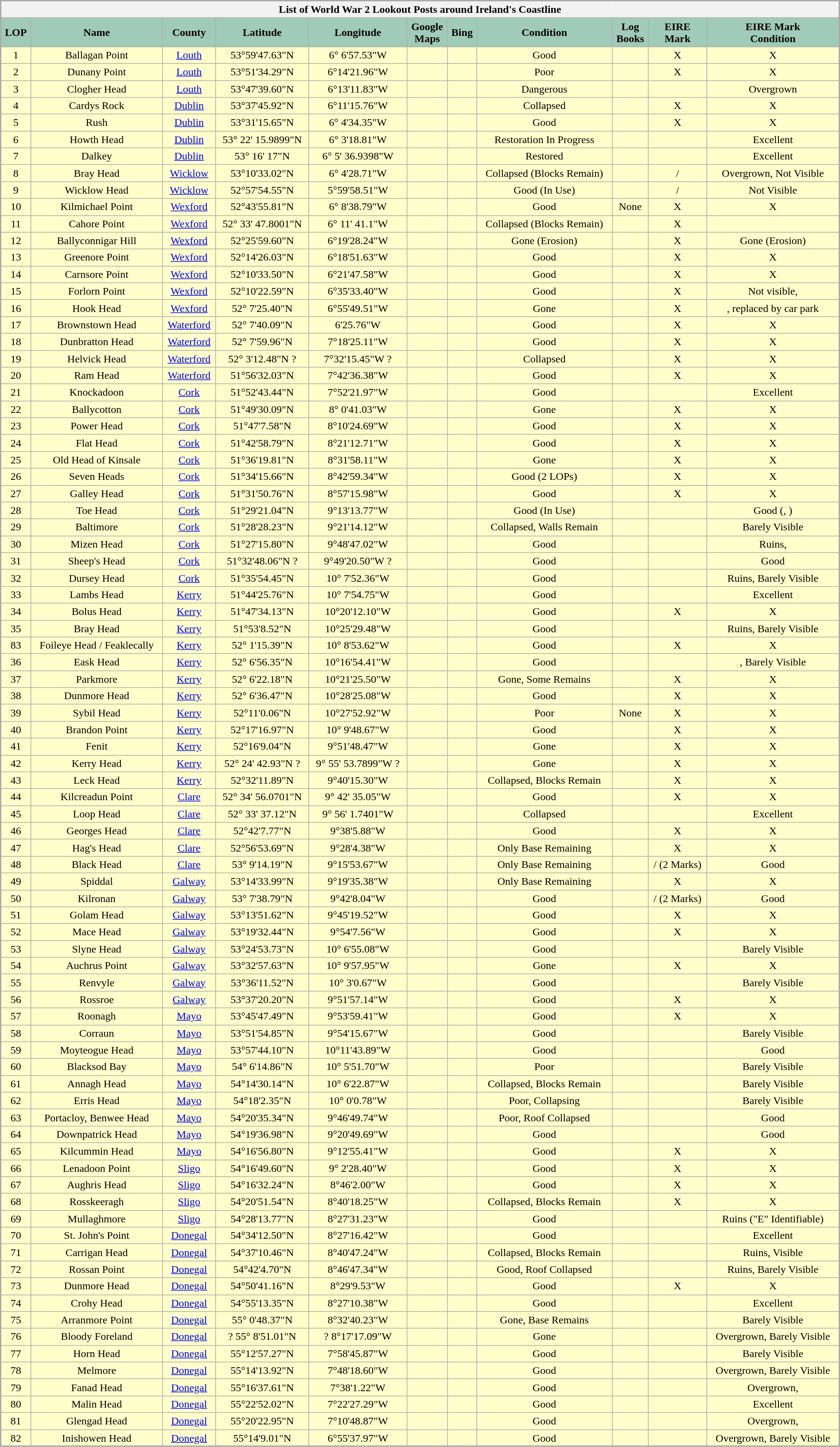<table class="wikitable" style="text-align: center; color:black; background-color:#ffffcc; width: 100%; margin-right: 0; border-style: solid; border-width: 2px" cellpadding="10">
<tr>
<th colspan="11">List of World War 2 Lookout Posts around Ireland's Coastline</th>
</tr>
<tr>
<th style="background: #A0CBB8">LOP</th>
<th style="background: #A0CBB8">Name</th>
<th style="background: #A0CBB8">County</th>
<th style="background: #A0CBB8">Latitude</th>
<th style="background: #A0CBB8">Longitude</th>
<th style="background: #A0CBB8">Google<br>Maps</th>
<th style="background: #A0CBB8">Bing</th>
<th style="background: #A0CBB8">Condition</th>
<th style="background: #A0CBB8">Log<br>Books</th>
<th style="background: #A0CBB8">EIRE<br>Mark</th>
<th style="background: #A0CBB8">EIRE Mark<br>Condition</th>
</tr>
<tr>
<td>1</td>
<td>Ballagan Point</td>
<td><a href='#'>Louth</a></td>
<td>53°59'47.63"N</td>
<td>6° 6'57.53"W</td>
<td></td>
<td></td>
<td>Good</td>
<td></td>
<td>X</td>
<td>X</td>
</tr>
<tr>
<td>2</td>
<td>Dunany Point</td>
<td><a href='#'>Louth</a></td>
<td>53°51'34.29"N</td>
<td>6°14'21.96"W</td>
<td></td>
<td></td>
<td>Poor</td>
<td></td>
<td>X</td>
<td>X</td>
</tr>
<tr>
<td>3</td>
<td>Clogher Head</td>
<td><a href='#'>Louth</a></td>
<td>53°47'39.60"N</td>
<td>6°13'11.83"W</td>
<td></td>
<td></td>
<td>Dangerous</td>
<td></td>
<td></td>
<td>Overgrown</td>
</tr>
<tr>
<td>4</td>
<td>Cardys Rock</td>
<td><a href='#'>Dublin</a></td>
<td>53°37'45.92"N</td>
<td>6°11'15.76"W</td>
<td></td>
<td></td>
<td>Collapsed</td>
<td></td>
<td>X</td>
<td>X</td>
</tr>
<tr>
<td>5</td>
<td>Rush</td>
<td><a href='#'>Dublin</a></td>
<td>53°31'15.65"N</td>
<td>6° 4'34.35"W</td>
<td></td>
<td></td>
<td>Good</td>
<td></td>
<td>X</td>
<td>X</td>
</tr>
<tr>
<td>6</td>
<td>Howth Head</td>
<td><a href='#'>Dublin</a></td>
<td>53° 22' 15.9899"N</td>
<td>6° 3'18.81"W</td>
<td></td>
<td></td>
<td>Restoration In Progress</td>
<td></td>
<td></td>
<td>Excellent</td>
</tr>
<tr>
<td>7</td>
<td>Dalkey</td>
<td><a href='#'>Dublin</a></td>
<td>53° 16' 17"N</td>
<td>6° 5' 36.9398"W</td>
<td></td>
<td></td>
<td>Restored</td>
<td></td>
<td></td>
<td>Excellent</td>
</tr>
<tr>
<td>8</td>
<td>Bray Head</td>
<td><a href='#'>Wicklow</a></td>
<td>53°10'33.02"N</td>
<td>6° 4'28.71"W</td>
<td></td>
<td></td>
<td>Collapsed (Blocks Remain)</td>
<td></td>
<td> / </td>
<td>Overgrown, Not Visible</td>
</tr>
<tr>
<td>9</td>
<td>Wicklow Head</td>
<td><a href='#'>Wicklow</a></td>
<td>52°57'54.55"N</td>
<td>5°59'58.51"W</td>
<td></td>
<td></td>
<td>Good (In Use)</td>
<td></td>
<td> / </td>
<td>Not Visible</td>
</tr>
<tr>
<td>10</td>
<td>Kilmichael Point</td>
<td><a href='#'>Wexford</a></td>
<td>52°43'55.81"N</td>
<td>6° 8'38.79"W</td>
<td></td>
<td></td>
<td>Good</td>
<td>None</td>
<td>X</td>
<td>X</td>
</tr>
<tr>
<td>11</td>
<td>Cahore Point</td>
<td><a href='#'>Wexford</a></td>
<td>52° 33' 47.8001"N</td>
<td>6° 11' 41.1"W</td>
<td></td>
<td></td>
<td>Collapsed (Blocks Remain)</td>
<td></td>
<td>X</td>
<td></td>
</tr>
<tr>
<td>12</td>
<td>Ballyconnigar Hill</td>
<td><a href='#'>Wexford</a></td>
<td>52°25'59.60"N</td>
<td>6°19'28.24"W</td>
<td></td>
<td></td>
<td>Gone (Erosion)</td>
<td></td>
<td>X</td>
<td>Gone (Erosion)</td>
</tr>
<tr>
<td>13</td>
<td>Greenore Point</td>
<td><a href='#'>Wexford</a></td>
<td>52°14'26.03"N</td>
<td>6°18'51.63"W</td>
<td></td>
<td></td>
<td>Good</td>
<td></td>
<td>X</td>
<td>X</td>
</tr>
<tr>
<td>14</td>
<td>Carnsore Point</td>
<td><a href='#'>Wexford</a></td>
<td>52°10'33.50"N</td>
<td>6°21'47.58"W</td>
<td></td>
<td></td>
<td>Good</td>
<td></td>
<td>X</td>
<td>X</td>
</tr>
<tr>
<td>15</td>
<td>Forlorn Point</td>
<td><a href='#'>Wexford</a></td>
<td>52°10'22.59"N</td>
<td>6°35'33.40"W</td>
<td></td>
<td></td>
<td>Good</td>
<td></td>
<td>X</td>
<td>Not visible, </td>
</tr>
<tr>
<td>16</td>
<td>Hook Head</td>
<td><a href='#'>Wexford</a></td>
<td>52° 7'25.40"N</td>
<td>6°55'49.51"W</td>
<td></td>
<td></td>
<td>Gone</td>
<td></td>
<td>X</td>
<td>, replaced by car park</td>
</tr>
<tr>
<td>17</td>
<td>Brownstown Head</td>
<td><a href='#'>Waterford</a></td>
<td>52° 7'40.09"N</td>
<td>6'25.76"W</td>
<td></td>
<td></td>
<td>Good</td>
<td></td>
<td>X</td>
<td>X</td>
</tr>
<tr>
<td>18</td>
<td>Dunbratton Head</td>
<td><a href='#'>Waterford</a></td>
<td>52° 7'59.96"N</td>
<td>7°18'25.11"W</td>
<td></td>
<td></td>
<td>Good</td>
<td></td>
<td>X</td>
<td>X</td>
</tr>
<tr>
<td>19</td>
<td>Helvick Head</td>
<td><a href='#'>Waterford</a></td>
<td>52° 3'12.48"N ?</td>
<td>7°32'15.45"W ?</td>
<td></td>
<td></td>
<td>Collapsed</td>
<td></td>
<td>X</td>
<td>X</td>
</tr>
<tr>
<td>20</td>
<td>Ram Head</td>
<td><a href='#'>Waterford</a></td>
<td>51°56'32.03"N</td>
<td>7°42'36.38"W</td>
<td></td>
<td></td>
<td>Good</td>
<td></td>
<td>X</td>
<td>X</td>
</tr>
<tr>
<td>21</td>
<td>Knockadoon</td>
<td><a href='#'>Cork</a></td>
<td>51°52'43.44"N</td>
<td>7°52'21.97"W</td>
<td></td>
<td></td>
<td>Good</td>
<td></td>
<td></td>
<td>Excellent</td>
</tr>
<tr>
<td>22</td>
<td>Ballycotton</td>
<td><a href='#'>Cork</a></td>
<td>51°49'30.09"N</td>
<td>8° 0'41.03"W</td>
<td></td>
<td></td>
<td>Gone</td>
<td></td>
<td>X</td>
<td>X</td>
</tr>
<tr>
<td>23</td>
<td>Power Head</td>
<td><a href='#'>Cork</a></td>
<td>51°47'7.58"N</td>
<td>8°10'24.69"W</td>
<td></td>
<td></td>
<td>Good</td>
<td></td>
<td>X</td>
<td>X</td>
</tr>
<tr>
<td>24</td>
<td>Flat Head</td>
<td><a href='#'>Cork</a></td>
<td>51°42'58.79"N</td>
<td>8°21'12.71"W</td>
<td></td>
<td></td>
<td>Good</td>
<td></td>
<td>X</td>
<td>X</td>
</tr>
<tr>
<td>25</td>
<td>Old Head of Kinsale</td>
<td><a href='#'>Cork</a></td>
<td>51°36'19.81"N</td>
<td>8°31'58.11"W</td>
<td></td>
<td></td>
<td>Gone</td>
<td></td>
<td>X</td>
<td>X</td>
</tr>
<tr>
<td>26</td>
<td>Seven Heads</td>
<td><a href='#'>Cork</a></td>
<td>51°34'15.66"N</td>
<td>8°42'59.34"W</td>
<td></td>
<td></td>
<td>Good (2 LOPs)</td>
<td></td>
<td>X</td>
<td>X</td>
</tr>
<tr>
<td>27</td>
<td>Galley Head</td>
<td><a href='#'>Cork</a></td>
<td>51°31'50.76"N</td>
<td>8°57'15.98"W</td>
<td></td>
<td></td>
<td>Good</td>
<td></td>
<td>X</td>
<td>X</td>
</tr>
<tr>
<td>28</td>
<td>Toe Head</td>
<td><a href='#'>Cork</a></td>
<td>51°29'21.04"N</td>
<td>9°13'13.77"W</td>
<td></td>
<td></td>
<td>Good (In Use)</td>
<td></td>
<td></td>
<td>Good (, )</td>
</tr>
<tr>
<td>29</td>
<td>Baltimore</td>
<td><a href='#'>Cork</a></td>
<td>51°28'28.23"N</td>
<td>9°21'14.12"W</td>
<td></td>
<td></td>
<td>Collapsed, Walls Remain</td>
<td></td>
<td></td>
<td>Barely Visible</td>
</tr>
<tr>
<td>30</td>
<td>Mizen Head</td>
<td><a href='#'>Cork</a></td>
<td>51°27'15.80"N</td>
<td>9°48'47.02"W</td>
<td></td>
<td></td>
<td>Good</td>
<td></td>
<td></td>
<td>Ruins, </td>
</tr>
<tr>
<td>31</td>
<td>Sheep's Head</td>
<td><a href='#'>Cork</a></td>
<td>51°32'48.06"N ?</td>
<td>9°49'20.50"W ?</td>
<td></td>
<td></td>
<td>Good</td>
<td></td>
<td></td>
<td>Good</td>
</tr>
<tr>
<td>32</td>
<td>Dursey Head</td>
<td><a href='#'>Cork</a></td>
<td>51°35'54.45"N</td>
<td>10° 7'52.36"W</td>
<td></td>
<td></td>
<td>Good</td>
<td></td>
<td></td>
<td>Ruins, Barely Visible</td>
</tr>
<tr>
<td>33</td>
<td>Lambs Head</td>
<td><a href='#'>Kerry</a></td>
<td>51°44'25.76"N</td>
<td>10° 7'54.75"W</td>
<td></td>
<td></td>
<td>Good</td>
<td></td>
<td></td>
<td>Excellent</td>
</tr>
<tr>
<td>34</td>
<td>Bolus Head</td>
<td><a href='#'>Kerry</a></td>
<td>51°47'34.13"N</td>
<td>10°20'12.10"W</td>
<td></td>
<td></td>
<td>Good</td>
<td></td>
<td>X</td>
<td>X</td>
</tr>
<tr>
<td>35</td>
<td>Bray Head</td>
<td><a href='#'>Kerry</a></td>
<td>51°53'8.52"N</td>
<td>10°25'29.48"W</td>
<td></td>
<td></td>
<td>Good</td>
<td></td>
<td></td>
<td>Ruins, Barely Visible</td>
</tr>
<tr>
<td>83</td>
<td>Foileye Head / Feaklecally</td>
<td><a href='#'>Kerry</a></td>
<td>52° 1'15.39"N</td>
<td>10° 8'53.62"W</td>
<td></td>
<td></td>
<td>Good</td>
<td></td>
<td>X</td>
<td>X</td>
</tr>
<tr>
<td>36</td>
<td>Eask Head</td>
<td><a href='#'>Kerry</a></td>
<td>52° 6'56.35"N</td>
<td>10°16'54.41"W</td>
<td></td>
<td></td>
<td>Good</td>
<td></td>
<td></td>
<td>, Barely Visible</td>
</tr>
<tr>
<td>37</td>
<td>Parkmore</td>
<td><a href='#'>Kerry</a></td>
<td>52° 6'22.18"N</td>
<td>10°21'25.50"W</td>
<td></td>
<td></td>
<td>Gone, Some Remains</td>
<td></td>
<td>X</td>
<td>X</td>
</tr>
<tr>
<td>38</td>
<td>Dunmore Head</td>
<td><a href='#'>Kerry</a></td>
<td>52° 6'36.47"N</td>
<td>10°28'25.08"W</td>
<td></td>
<td></td>
<td>Good</td>
<td></td>
<td>X</td>
<td>X</td>
</tr>
<tr>
<td>39</td>
<td>Sybil Head</td>
<td><a href='#'>Kerry</a></td>
<td>52°11'0.06"N</td>
<td>10°27'52.92"W</td>
<td></td>
<td></td>
<td>Poor</td>
<td>None</td>
<td>X</td>
<td>X</td>
</tr>
<tr>
<td>40</td>
<td>Brandon Point</td>
<td><a href='#'>Kerry</a></td>
<td>52°17'16.97"N</td>
<td>10° 9'48.67"W</td>
<td></td>
<td></td>
<td>Good</td>
<td></td>
<td>X</td>
<td>X</td>
</tr>
<tr>
<td>41</td>
<td>Fenit</td>
<td><a href='#'>Kerry</a></td>
<td>52°16'9.04"N</td>
<td>9°51'48.47"W</td>
<td></td>
<td></td>
<td>Gone</td>
<td></td>
<td>X</td>
<td>X</td>
</tr>
<tr>
<td>42</td>
<td>Kerry Head</td>
<td><a href='#'>Kerry</a></td>
<td>52° 24' 42.93"N ?</td>
<td>9° 55' 53.7899"W ?</td>
<td></td>
<td></td>
<td>Gone</td>
<td></td>
<td>X</td>
<td>X</td>
</tr>
<tr>
<td>43</td>
<td>Leck Head</td>
<td><a href='#'>Kerry</a></td>
<td>52°32'11.89"N</td>
<td>9°40'15.30"W</td>
<td></td>
<td></td>
<td>Collapsed, Blocks Remain</td>
<td></td>
<td>X</td>
<td>X</td>
</tr>
<tr>
<td>44</td>
<td>Kilcreadun Point</td>
<td><a href='#'>Clare</a></td>
<td>52° 34' 56.0701"N</td>
<td>9° 42' 35.05"W</td>
<td></td>
<td></td>
<td>Good</td>
<td></td>
<td>X</td>
<td>X</td>
</tr>
<tr>
<td>45</td>
<td>Loop Head</td>
<td><a href='#'>Clare</a></td>
<td>52° 33' 37.12"N</td>
<td>9° 56' 1.7401"W</td>
<td></td>
<td></td>
<td>Collapsed</td>
<td></td>
<td></td>
<td>Excellent</td>
</tr>
<tr>
<td>46</td>
<td>Georges Head</td>
<td><a href='#'>Clare</a></td>
<td>52°42'7.77"N</td>
<td>9°38'5.88"W</td>
<td></td>
<td></td>
<td>Good</td>
<td></td>
<td>X</td>
<td>X</td>
</tr>
<tr>
<td>47</td>
<td>Hag's Head</td>
<td><a href='#'>Clare</a></td>
<td>52°56'53.69"N</td>
<td>9°28'4.38"W</td>
<td></td>
<td></td>
<td>Only Base Remaining</td>
<td></td>
<td>X</td>
<td>X</td>
</tr>
<tr>
<td>48</td>
<td>Black Head</td>
<td><a href='#'>Clare</a></td>
<td>53° 9'14.19"N</td>
<td>9°15'53.67"W</td>
<td></td>
<td></td>
<td>Only Base Remaining</td>
<td></td>
<td> /  (2 Marks)</td>
<td>Good</td>
</tr>
<tr>
<td>49</td>
<td>Spiddal</td>
<td><a href='#'>Galway</a></td>
<td>53°14'33.99"N</td>
<td>9°19'35.38"W</td>
<td></td>
<td></td>
<td>Only Base Remaining</td>
<td></td>
<td>X</td>
<td>X</td>
</tr>
<tr>
<td>50</td>
<td>Kilronan</td>
<td><a href='#'>Galway</a></td>
<td>53° 7'38.79"N</td>
<td>9°42'8.04"W</td>
<td></td>
<td></td>
<td>Good</td>
<td></td>
<td> /  (2 Marks)</td>
<td>Good</td>
</tr>
<tr>
<td>51</td>
<td>Golam Head</td>
<td><a href='#'>Galway</a></td>
<td>53°13'51.62"N</td>
<td>9°45'19.52"W</td>
<td></td>
<td></td>
<td>Good</td>
<td></td>
<td>X</td>
<td>X</td>
</tr>
<tr>
<td>52</td>
<td>Mace Head</td>
<td><a href='#'>Galway</a></td>
<td>53°19'32.44"N</td>
<td>9°54'7.56"W</td>
<td></td>
<td></td>
<td>Good</td>
<td></td>
<td>X</td>
<td>X</td>
</tr>
<tr>
<td>53</td>
<td>Slyne Head</td>
<td><a href='#'>Galway</a></td>
<td>53°24'53.73"N</td>
<td>10° 6'55.08"W</td>
<td></td>
<td></td>
<td>Good</td>
<td></td>
<td></td>
<td>Barely Visible</td>
</tr>
<tr>
<td>54</td>
<td>Auchrus Point</td>
<td><a href='#'>Galway</a></td>
<td>53°32'57.63"N</td>
<td>10° 9'57.95"W</td>
<td></td>
<td></td>
<td>Gone</td>
<td></td>
<td>X</td>
<td>X</td>
</tr>
<tr>
<td>55</td>
<td>Renvyle</td>
<td><a href='#'>Galway</a></td>
<td>53°36'11.52"N</td>
<td>10° 3'0.67"W</td>
<td></td>
<td></td>
<td>Good</td>
<td></td>
<td></td>
<td>Barely Visible</td>
</tr>
<tr>
<td>56</td>
<td>Rossroe</td>
<td><a href='#'>Galway</a></td>
<td>53°37'20.20"N</td>
<td>9°51'57.14"W</td>
<td></td>
<td></td>
<td>Good</td>
<td></td>
<td>X</td>
<td>X</td>
</tr>
<tr>
<td>57</td>
<td>Roonagh</td>
<td><a href='#'>Mayo</a></td>
<td>53°45'47.49"N</td>
<td>9°53'59.41"W</td>
<td></td>
<td></td>
<td>Good</td>
<td></td>
<td>X</td>
<td>X</td>
</tr>
<tr>
<td>58</td>
<td>Corraun</td>
<td><a href='#'>Mayo</a></td>
<td>53°51'54.85"N</td>
<td>9°54'15.67"W</td>
<td></td>
<td></td>
<td>Good</td>
<td></td>
<td></td>
<td>Barely Visible</td>
</tr>
<tr>
<td>59</td>
<td>Moyteogue Head</td>
<td><a href='#'>Mayo</a></td>
<td>53°57'44.10"N</td>
<td>10°11'43.89"W</td>
<td></td>
<td></td>
<td>Good</td>
<td></td>
<td></td>
<td>Good</td>
</tr>
<tr>
<td>60</td>
<td>Blacksod Bay</td>
<td><a href='#'>Mayo</a></td>
<td>54° 6'14.86"N</td>
<td>10° 5'51.70"W</td>
<td></td>
<td></td>
<td>Poor</td>
<td></td>
<td></td>
<td>Barely Visible</td>
</tr>
<tr>
<td>61</td>
<td>Annagh Head</td>
<td><a href='#'>Mayo</a></td>
<td>54°14'30.14"N</td>
<td>10° 6'22.87"W</td>
<td></td>
<td></td>
<td>Collapsed, Blocks Remain</td>
<td></td>
<td></td>
<td>Barely Visible</td>
</tr>
<tr>
<td>62</td>
<td>Erris Head</td>
<td><a href='#'>Mayo</a></td>
<td>54°18'2.35"N</td>
<td>10° 0'0.78"W</td>
<td></td>
<td></td>
<td>Poor, Collapsing</td>
<td></td>
<td></td>
<td>Barely Visible</td>
</tr>
<tr>
<td>63</td>
<td>Portacloy, Benwee Head</td>
<td><a href='#'>Mayo</a></td>
<td>54°20'35.34"N</td>
<td>9°46'49.74"W</td>
<td></td>
<td></td>
<td>Poor, Roof Collapsed</td>
<td></td>
<td></td>
<td>Good</td>
</tr>
<tr>
<td>64</td>
<td>Downpatrick Head</td>
<td><a href='#'>Mayo</a></td>
<td>54°19'36.98"N</td>
<td>9°20'49.69"W</td>
<td></td>
<td></td>
<td>Good</td>
<td></td>
<td></td>
<td>Good</td>
</tr>
<tr>
<td>65</td>
<td>Kilcummin Head</td>
<td><a href='#'>Mayo</a></td>
<td>54°16'56.80"N</td>
<td>9°12'55.41"W</td>
<td></td>
<td></td>
<td>Good</td>
<td></td>
<td>X</td>
<td>X</td>
</tr>
<tr>
<td>66</td>
<td>Lenadoon Point</td>
<td><a href='#'>Sligo</a></td>
<td>54°16'49.60"N</td>
<td>9° 2'28.40"W</td>
<td></td>
<td></td>
<td>Good</td>
<td></td>
<td>X</td>
<td>X</td>
</tr>
<tr>
<td>67</td>
<td>Aughris Head</td>
<td><a href='#'>Sligo</a></td>
<td>54°16'32.24"N</td>
<td>8°46'2.00"W</td>
<td></td>
<td></td>
<td>Good</td>
<td></td>
<td>X</td>
<td>X</td>
</tr>
<tr>
<td>68</td>
<td>Rosskeeragh</td>
<td><a href='#'>Sligo</a></td>
<td>54°20'51.54"N</td>
<td>8°40'18.25"W</td>
<td></td>
<td></td>
<td>Collapsed, Blocks Remain</td>
<td></td>
<td>X</td>
<td>X</td>
</tr>
<tr>
<td>69</td>
<td>Mullaghmore</td>
<td><a href='#'>Sligo</a></td>
<td>54°28'13.77"N</td>
<td>8°27'31.23"W</td>
<td></td>
<td></td>
<td>Good</td>
<td></td>
<td></td>
<td>Ruins ("E" Identifiable)</td>
</tr>
<tr>
<td>70</td>
<td>St. John's Point</td>
<td><a href='#'>Donegal</a></td>
<td>54°34'12.50"N</td>
<td>8°27'16.42"W</td>
<td></td>
<td></td>
<td>Good</td>
<td></td>
<td></td>
<td>Excellent</td>
</tr>
<tr>
<td>71</td>
<td>Carrigan Head</td>
<td><a href='#'>Donegal</a></td>
<td>54°37'10.46"N</td>
<td>8°40'47.24"W</td>
<td></td>
<td></td>
<td>Collapsed, Blocks Remain</td>
<td></td>
<td></td>
<td>Ruins, Visible</td>
</tr>
<tr>
<td>72</td>
<td>Rossan Point</td>
<td><a href='#'>Donegal</a></td>
<td>54°42'4.70"N</td>
<td>8°46'47.34"W</td>
<td></td>
<td></td>
<td>Good, Roof Collapsed</td>
<td></td>
<td></td>
<td>Ruins, Barely Visible</td>
</tr>
<tr>
<td>73</td>
<td>Dunmore Head</td>
<td><a href='#'>Donegal</a></td>
<td>54°50'41.16"N</td>
<td>8°29'9.53"W</td>
<td></td>
<td></td>
<td>Good</td>
<td></td>
<td>X</td>
<td>X</td>
</tr>
<tr>
<td>74</td>
<td>Crohy Head</td>
<td><a href='#'>Donegal</a></td>
<td>54°55'13.35"N</td>
<td>8°27'10.38"W</td>
<td></td>
<td></td>
<td>Good</td>
<td></td>
<td></td>
<td>Excellent</td>
</tr>
<tr>
<td>75</td>
<td>Arranmore Point</td>
<td><a href='#'>Donegal</a></td>
<td>55° 0'48.37"N</td>
<td>8°32'40.23"W</td>
<td></td>
<td></td>
<td>Gone, Base Remains</td>
<td></td>
<td></td>
<td>Barely Visible</td>
</tr>
<tr>
<td>76</td>
<td>Bloody Foreland</td>
<td><a href='#'>Donegal</a></td>
<td>? 55° 8'51.01"N</td>
<td>?  8°17'17.09"W</td>
<td></td>
<td></td>
<td>Gone</td>
<td></td>
<td></td>
<td>Overgrown, Barely Visible</td>
</tr>
<tr>
<td>77</td>
<td>Horn Head</td>
<td><a href='#'>Donegal</a></td>
<td>55°12'57.27"N</td>
<td>7°58'45.87"W</td>
<td></td>
<td></td>
<td>Good</td>
<td></td>
<td></td>
<td>Barely Visible</td>
</tr>
<tr>
<td>78</td>
<td>Melmore</td>
<td><a href='#'>Donegal</a></td>
<td>55°14'13.92"N</td>
<td>7°48'18.60"W</td>
<td></td>
<td></td>
<td>Good</td>
<td></td>
<td></td>
<td>Overgrown, Barely Visible</td>
</tr>
<tr>
<td>79</td>
<td>Fanad Head</td>
<td><a href='#'>Donegal</a></td>
<td>55°16'37.61"N</td>
<td>7°38'1.22"W</td>
<td></td>
<td></td>
<td>Good</td>
<td></td>
<td></td>
<td>Overgrown, </td>
</tr>
<tr>
<td>80</td>
<td>Malin Head</td>
<td><a href='#'>Donegal</a></td>
<td>55°22'52.02"N</td>
<td>7°22'27.29"W</td>
<td></td>
<td></td>
<td>Good</td>
<td></td>
<td></td>
<td>Excellent</td>
</tr>
<tr>
<td>81</td>
<td>Glengad Head</td>
<td><a href='#'>Donegal</a></td>
<td>55°20'22.95"N</td>
<td>7°10'48.87"W</td>
<td></td>
<td></td>
<td>Good</td>
<td></td>
<td></td>
<td>Overgrown, </td>
</tr>
<tr>
<td>82</td>
<td>Inishowen Head</td>
<td><a href='#'>Donegal</a></td>
<td>55°14'9.01"N</td>
<td>6°55'37.97"W</td>
<td></td>
<td></td>
<td>Good</td>
<td></td>
<td></td>
<td>Overgrown, Barely Visible</td>
</tr>
<tr>
</tr>
</table>
